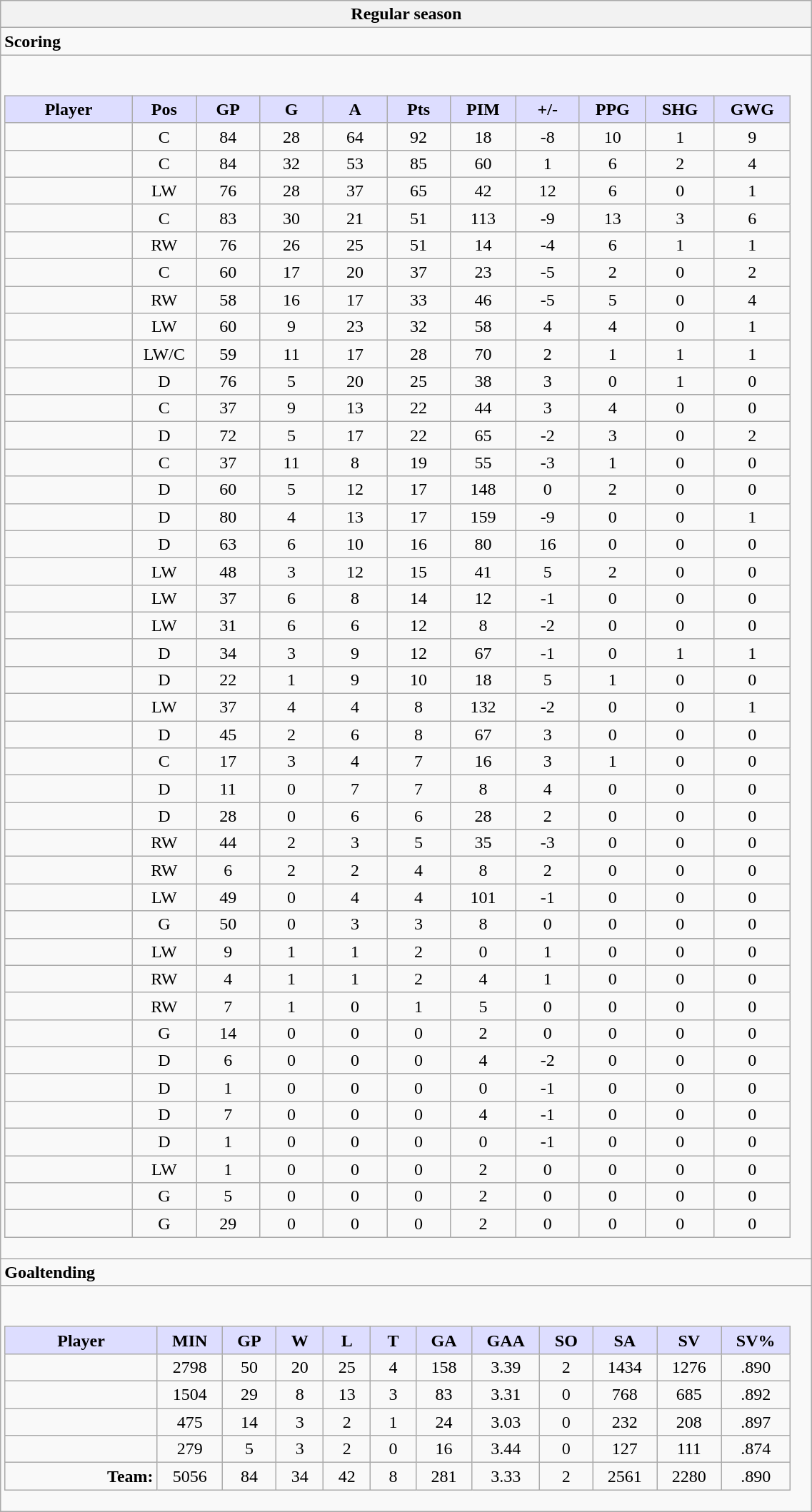<table class="wikitable collapsible" style="width:60%;">
<tr>
<th>Regular season</th>
</tr>
<tr>
<td class="tocccolors"><strong>Scoring</strong></td>
</tr>
<tr>
<td><br><table class="wikitable sortable">
<tr style="text-align:center;">
<th style="background:#ddf; width:10%;">Player</th>
<th style="background:#ddf; width:3%;" title="Position">Pos</th>
<th style="background:#ddf; width:5%;" title="Games played">GP</th>
<th style="background:#ddf; width:5%;" title="Goals">G</th>
<th style="background:#ddf; width:5%;" title="Assists">A</th>
<th style="background:#ddf; width:5%;" title="Points">Pts</th>
<th style="background:#ddf; width:5%;" title="Penalties in Minutes">PIM</th>
<th style="background:#ddf; width:5%;" title="Plus/minus">+/-</th>
<th style="background:#ddf; width:5%;" title="Power play goals">PPG</th>
<th style="background:#ddf; width:5%;" title="Short-handed goals">SHG</th>
<th style="background:#ddf; width:5%;" title="Game-winning goals">GWG</th>
</tr>
<tr style="text-align:center;">
<td style="text-align:right;"></td>
<td>C</td>
<td>84</td>
<td>28</td>
<td>64</td>
<td>92</td>
<td>18</td>
<td>-8</td>
<td>10</td>
<td>1</td>
<td>9</td>
</tr>
<tr style="text-align:center;">
<td style="text-align:right;"></td>
<td>C</td>
<td>84</td>
<td>32</td>
<td>53</td>
<td>85</td>
<td>60</td>
<td>1</td>
<td>6</td>
<td>2</td>
<td>4</td>
</tr>
<tr style="text-align:center;">
<td style="text-align:right;"></td>
<td>LW</td>
<td>76</td>
<td>28</td>
<td>37</td>
<td>65</td>
<td>42</td>
<td>12</td>
<td>6</td>
<td>0</td>
<td>1</td>
</tr>
<tr style="text-align:center;">
<td style="text-align:right;"></td>
<td>C</td>
<td>83</td>
<td>30</td>
<td>21</td>
<td>51</td>
<td>113</td>
<td>-9</td>
<td>13</td>
<td>3</td>
<td>6</td>
</tr>
<tr style="text-align:center;">
<td style="text-align:right;"></td>
<td>RW</td>
<td>76</td>
<td>26</td>
<td>25</td>
<td>51</td>
<td>14</td>
<td>-4</td>
<td>6</td>
<td>1</td>
<td>1</td>
</tr>
<tr style="text-align:center;">
<td style="text-align:right;"></td>
<td>C</td>
<td>60</td>
<td>17</td>
<td>20</td>
<td>37</td>
<td>23</td>
<td>-5</td>
<td>2</td>
<td>0</td>
<td>2</td>
</tr>
<tr style="text-align:center;">
<td style="text-align:right;"></td>
<td>RW</td>
<td>58</td>
<td>16</td>
<td>17</td>
<td>33</td>
<td>46</td>
<td>-5</td>
<td>5</td>
<td>0</td>
<td>4</td>
</tr>
<tr style="text-align:center;">
<td style="text-align:right;"></td>
<td>LW</td>
<td>60</td>
<td>9</td>
<td>23</td>
<td>32</td>
<td>58</td>
<td>4</td>
<td>4</td>
<td>0</td>
<td>1</td>
</tr>
<tr style="text-align:center;">
<td style="text-align:right;"></td>
<td>LW/C</td>
<td>59</td>
<td>11</td>
<td>17</td>
<td>28</td>
<td>70</td>
<td>2</td>
<td>1</td>
<td>1</td>
<td>1</td>
</tr>
<tr style="text-align:center;">
<td style="text-align:right;"></td>
<td>D</td>
<td>76</td>
<td>5</td>
<td>20</td>
<td>25</td>
<td>38</td>
<td>3</td>
<td>0</td>
<td>1</td>
<td>0</td>
</tr>
<tr style="text-align:center;">
<td style="text-align:right;"></td>
<td>C</td>
<td>37</td>
<td>9</td>
<td>13</td>
<td>22</td>
<td>44</td>
<td>3</td>
<td>4</td>
<td>0</td>
<td>0</td>
</tr>
<tr style="text-align:center;">
<td style="text-align:right;"></td>
<td>D</td>
<td>72</td>
<td>5</td>
<td>17</td>
<td>22</td>
<td>65</td>
<td>-2</td>
<td>3</td>
<td>0</td>
<td>2</td>
</tr>
<tr style="text-align:center;">
<td style="text-align:right;"></td>
<td>C</td>
<td>37</td>
<td>11</td>
<td>8</td>
<td>19</td>
<td>55</td>
<td>-3</td>
<td>1</td>
<td>0</td>
<td>0</td>
</tr>
<tr style="text-align:center;">
<td style="text-align:right;"></td>
<td>D</td>
<td>60</td>
<td>5</td>
<td>12</td>
<td>17</td>
<td>148</td>
<td>0</td>
<td>2</td>
<td>0</td>
<td>0</td>
</tr>
<tr style="text-align:center;">
<td style="text-align:right;"></td>
<td>D</td>
<td>80</td>
<td>4</td>
<td>13</td>
<td>17</td>
<td>159</td>
<td>-9</td>
<td>0</td>
<td>0</td>
<td>1</td>
</tr>
<tr style="text-align:center;">
<td style="text-align:right;"></td>
<td>D</td>
<td>63</td>
<td>6</td>
<td>10</td>
<td>16</td>
<td>80</td>
<td>16</td>
<td>0</td>
<td>0</td>
<td>0</td>
</tr>
<tr style="text-align:center;">
<td style="text-align:right;"></td>
<td>LW</td>
<td>48</td>
<td>3</td>
<td>12</td>
<td>15</td>
<td>41</td>
<td>5</td>
<td>2</td>
<td>0</td>
<td>0</td>
</tr>
<tr style="text-align:center;">
<td style="text-align:right;"></td>
<td>LW</td>
<td>37</td>
<td>6</td>
<td>8</td>
<td>14</td>
<td>12</td>
<td>-1</td>
<td>0</td>
<td>0</td>
<td>0</td>
</tr>
<tr style="text-align:center;">
<td style="text-align:right;"></td>
<td>LW</td>
<td>31</td>
<td>6</td>
<td>6</td>
<td>12</td>
<td>8</td>
<td>-2</td>
<td>0</td>
<td>0</td>
<td>0</td>
</tr>
<tr style="text-align:center;">
<td style="text-align:right;"></td>
<td>D</td>
<td>34</td>
<td>3</td>
<td>9</td>
<td>12</td>
<td>67</td>
<td>-1</td>
<td>0</td>
<td>1</td>
<td>1</td>
</tr>
<tr style="text-align:center;">
<td style="text-align:right;"></td>
<td>D</td>
<td>22</td>
<td>1</td>
<td>9</td>
<td>10</td>
<td>18</td>
<td>5</td>
<td>1</td>
<td>0</td>
<td>0</td>
</tr>
<tr style="text-align:center;">
<td style="text-align:right;"></td>
<td>LW</td>
<td>37</td>
<td>4</td>
<td>4</td>
<td>8</td>
<td>132</td>
<td>-2</td>
<td>0</td>
<td>0</td>
<td>1</td>
</tr>
<tr style="text-align:center;">
<td style="text-align:right;"></td>
<td>D</td>
<td>45</td>
<td>2</td>
<td>6</td>
<td>8</td>
<td>67</td>
<td>3</td>
<td>0</td>
<td>0</td>
<td>0</td>
</tr>
<tr style="text-align:center;">
<td style="text-align:right;"></td>
<td>C</td>
<td>17</td>
<td>3</td>
<td>4</td>
<td>7</td>
<td>16</td>
<td>3</td>
<td>1</td>
<td>0</td>
<td>0</td>
</tr>
<tr style="text-align:center;">
<td style="text-align:right;"></td>
<td>D</td>
<td>11</td>
<td>0</td>
<td>7</td>
<td>7</td>
<td>8</td>
<td>4</td>
<td>0</td>
<td>0</td>
<td>0</td>
</tr>
<tr style="text-align:center;">
<td style="text-align:right;"></td>
<td>D</td>
<td>28</td>
<td>0</td>
<td>6</td>
<td>6</td>
<td>28</td>
<td>2</td>
<td>0</td>
<td>0</td>
<td>0</td>
</tr>
<tr style="text-align:center;">
<td style="text-align:right;"></td>
<td>RW</td>
<td>44</td>
<td>2</td>
<td>3</td>
<td>5</td>
<td>35</td>
<td>-3</td>
<td>0</td>
<td>0</td>
<td>0</td>
</tr>
<tr style="text-align:center;">
<td style="text-align:right;"></td>
<td>RW</td>
<td>6</td>
<td>2</td>
<td>2</td>
<td>4</td>
<td>8</td>
<td>2</td>
<td>0</td>
<td>0</td>
<td>0</td>
</tr>
<tr style="text-align:center;">
<td style="text-align:right;"></td>
<td>LW</td>
<td>49</td>
<td>0</td>
<td>4</td>
<td>4</td>
<td>101</td>
<td>-1</td>
<td>0</td>
<td>0</td>
<td>0</td>
</tr>
<tr style="text-align:center;">
<td style="text-align:right;"></td>
<td>G</td>
<td>50</td>
<td>0</td>
<td>3</td>
<td>3</td>
<td>8</td>
<td>0</td>
<td>0</td>
<td>0</td>
<td>0</td>
</tr>
<tr style="text-align:center;">
<td style="text-align:right;"></td>
<td>LW</td>
<td>9</td>
<td>1</td>
<td>1</td>
<td>2</td>
<td>0</td>
<td>1</td>
<td>0</td>
<td>0</td>
<td>0</td>
</tr>
<tr style="text-align:center;">
<td style="text-align:right;"></td>
<td>RW</td>
<td>4</td>
<td>1</td>
<td>1</td>
<td>2</td>
<td>4</td>
<td>1</td>
<td>0</td>
<td>0</td>
<td>0</td>
</tr>
<tr style="text-align:center;">
<td style="text-align:right;"></td>
<td>RW</td>
<td>7</td>
<td>1</td>
<td>0</td>
<td>1</td>
<td>5</td>
<td>0</td>
<td>0</td>
<td>0</td>
<td>0</td>
</tr>
<tr style="text-align:center;">
<td style="text-align:right;"></td>
<td>G</td>
<td>14</td>
<td>0</td>
<td>0</td>
<td>0</td>
<td>2</td>
<td>0</td>
<td>0</td>
<td>0</td>
<td>0</td>
</tr>
<tr style="text-align:center;">
<td style="text-align:right;"></td>
<td>D</td>
<td>6</td>
<td>0</td>
<td>0</td>
<td>0</td>
<td>4</td>
<td>-2</td>
<td>0</td>
<td>0</td>
<td>0</td>
</tr>
<tr style="text-align:center;">
<td style="text-align:right;"></td>
<td>D</td>
<td>1</td>
<td>0</td>
<td>0</td>
<td>0</td>
<td>0</td>
<td>-1</td>
<td>0</td>
<td>0</td>
<td>0</td>
</tr>
<tr style="text-align:center;">
<td style="text-align:right;"></td>
<td>D</td>
<td>7</td>
<td>0</td>
<td>0</td>
<td>0</td>
<td>4</td>
<td>-1</td>
<td>0</td>
<td>0</td>
<td>0</td>
</tr>
<tr style="text-align:center;">
<td style="text-align:right;"></td>
<td>D</td>
<td>1</td>
<td>0</td>
<td>0</td>
<td>0</td>
<td>0</td>
<td>-1</td>
<td>0</td>
<td>0</td>
<td>0</td>
</tr>
<tr style="text-align:center;">
<td style="text-align:right;"></td>
<td>LW</td>
<td>1</td>
<td>0</td>
<td>0</td>
<td>0</td>
<td>2</td>
<td>0</td>
<td>0</td>
<td>0</td>
<td>0</td>
</tr>
<tr style="text-align:center;">
<td style="text-align:right;"></td>
<td>G</td>
<td>5</td>
<td>0</td>
<td>0</td>
<td>0</td>
<td>2</td>
<td>0</td>
<td>0</td>
<td>0</td>
<td>0</td>
</tr>
<tr style="text-align:center;">
<td style="text-align:right;"></td>
<td>G</td>
<td>29</td>
<td>0</td>
<td>0</td>
<td>0</td>
<td>2</td>
<td>0</td>
<td>0</td>
<td>0</td>
<td>0</td>
</tr>
</table>
</td>
</tr>
<tr>
<td class="toccolors"><strong>Goaltending</strong></td>
</tr>
<tr>
<td><br><table class="wikitable sortable">
<tr>
<th style="background:#ddf; width:10%;">Player</th>
<th style="width:3%; background:#ddf;" title="Minutes played">MIN</th>
<th style="width:3%; background:#ddf;" title="Games played in">GP</th>
<th style="width:3%; background:#ddf;" title="Wins">W</th>
<th style="width:3%; background:#ddf;" title="Losses">L</th>
<th style="width:3%; background:#ddf;" title="Ties">T</th>
<th style="width:3%; background:#ddf;" title="Goals against">GA</th>
<th style="width:3%; background:#ddf;" title="Goals against average">GAA</th>
<th style="width:3%; background:#ddf;" title="Shut-outs">SO</th>
<th style="width:3%; background:#ddf;" title="Shots against">SA</th>
<th style="width:3%; background:#ddf;" title="Shots saved">SV</th>
<th style="width:3%; background:#ddf;" title="Save percentage">SV%</th>
</tr>
<tr style="text-align:center;">
<td style="text-align:right;"></td>
<td>2798</td>
<td>50</td>
<td>20</td>
<td>25</td>
<td>4</td>
<td>158</td>
<td>3.39</td>
<td>2</td>
<td>1434</td>
<td>1276</td>
<td>.890</td>
</tr>
<tr style="text-align:center;">
<td style="text-align:right;"></td>
<td>1504</td>
<td>29</td>
<td>8</td>
<td>13</td>
<td>3</td>
<td>83</td>
<td>3.31</td>
<td>0</td>
<td>768</td>
<td>685</td>
<td>.892</td>
</tr>
<tr style="text-align:center;">
<td style="text-align:right;"></td>
<td>475</td>
<td>14</td>
<td>3</td>
<td>2</td>
<td>1</td>
<td>24</td>
<td>3.03</td>
<td>0</td>
<td>232</td>
<td>208</td>
<td>.897</td>
</tr>
<tr style="text-align:center;">
<td style="text-align:right;"></td>
<td>279</td>
<td>5</td>
<td>3</td>
<td>2</td>
<td>0</td>
<td>16</td>
<td>3.44</td>
<td>0</td>
<td>127</td>
<td>111</td>
<td>.874</td>
</tr>
<tr style="text-align:center;">
<td style="text-align:right;"><strong>Team:</strong></td>
<td>5056</td>
<td>84</td>
<td>34</td>
<td>42</td>
<td>8</td>
<td>281</td>
<td>3.33</td>
<td>2</td>
<td>2561</td>
<td>2280</td>
<td>.890</td>
</tr>
</table>
</td>
</tr>
</table>
